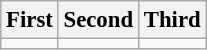<table class="wikitable" style="text-align:center; font-size:95%">
<tr>
<th>First</th>
<th>Second</th>
<th>Third</th>
</tr>
<tr>
<td></td>
<td></td>
<td></td>
</tr>
</table>
